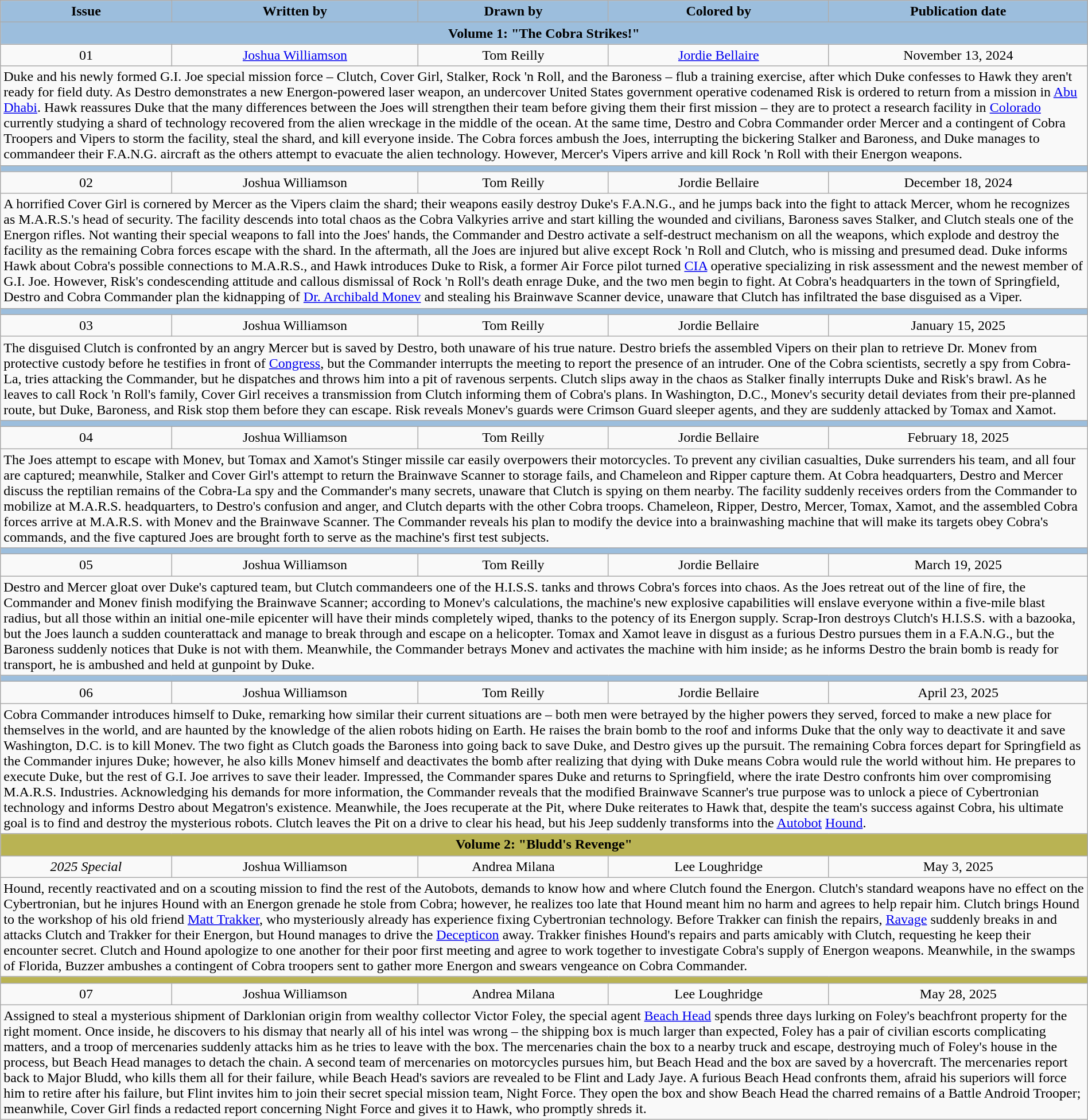<table class="wikitable" style="text-align: center;" width="100%;">
<tr>
<th style="background:#9CBEDD; color:black">Issue</th>
<th style="background:#9CBEDD; color:black">Written by</th>
<th style="background:#9CBEDD; color:black">Drawn by</th>
<th style="background:#9CBEDD; color:black">Colored by</th>
<th style="background:#9CBEDD; color:black">Publication date</th>
</tr>
<tr>
<th colspan="5" style="background:#9CBEDD; color:black">Volume 1: "The Cobra Strikes!"</th>
</tr>
<tr>
<td>01</td>
<td><a href='#'>Joshua Williamson</a></td>
<td>Tom Reilly</td>
<td><a href='#'>Jordie Bellaire</a></td>
<td>November 13, 2024</td>
</tr>
<tr>
<td colspan="5" style="text-align: left;">Duke and his newly formed G.I. Joe special mission force – Clutch, Cover Girl, Stalker, Rock 'n Roll, and the Baroness – flub a training exercise, after which Duke confesses to Hawk they aren't ready for field duty. As Destro demonstrates a new Energon-powered laser weapon, an undercover United States government operative codenamed Risk is ordered to return from a mission in <a href='#'>Abu Dhabi</a>. Hawk reassures Duke that the many differences between the Joes will strengthen their team before giving them their first mission – they are to protect a research facility in <a href='#'>Colorado</a> currently studying a shard of technology recovered from the alien wreckage in the middle of the ocean. At the same time, Destro and Cobra Commander order Mercer and a contingent of Cobra Troopers and Vipers to storm the facility, steal the shard, and kill everyone inside. The Cobra forces ambush the Joes, interrupting the bickering Stalker and Baroness, and Duke manages to commandeer their F.A.N.G. aircraft as the others attempt to evacuate the alien technology. However, Mercer's Vipers arrive and kill Rock 'n Roll with their Energon weapons.</td>
</tr>
<tr>
<th colspan="5" style="background:#9CBEDD"></th>
</tr>
<tr>
<td>02</td>
<td>Joshua Williamson</td>
<td>Tom Reilly</td>
<td>Jordie Bellaire</td>
<td>December 18, 2024</td>
</tr>
<tr>
<td colspan="5" style="text-align: left;">A horrified Cover Girl is cornered by Mercer as the Vipers claim the shard; their weapons easily destroy Duke's F.A.N.G., and he jumps back into the fight to attack Mercer, whom he recognizes as M.A.R.S.'s head of security. The facility descends into total chaos as the Cobra Valkyries arrive and start killing the wounded and civilians, Baroness saves Stalker, and Clutch steals one of the Energon rifles. Not wanting their special weapons to fall into the Joes' hands, the Commander and Destro activate a self-destruct mechanism on all the weapons, which explode and destroy the facility as the remaining Cobra forces escape with the shard. In the aftermath, all the Joes are injured but alive except Rock 'n Roll and Clutch, who is missing and presumed dead. Duke informs Hawk about Cobra's possible connections to M.A.R.S., and Hawk introduces Duke to Risk, a former Air Force pilot turned <a href='#'>CIA</a> operative specializing in risk assessment and the newest member of G.I. Joe. However, Risk's condescending attitude and callous dismissal of Rock 'n Roll's death enrage Duke, and the two men begin to fight. At Cobra's headquarters in the town of Springfield, Destro and Cobra Commander plan the kidnapping of <a href='#'>Dr. Archibald Monev</a> and stealing his Brainwave Scanner device, unaware that Clutch has infiltrated the base disguised as a Viper.</td>
</tr>
<tr>
<th colspan="5" style="background:#9CBEDD"></th>
</tr>
<tr>
<td>03</td>
<td>Joshua Williamson</td>
<td>Tom Reilly</td>
<td>Jordie Bellaire</td>
<td>January 15, 2025</td>
</tr>
<tr>
<td colspan="5" style="text-align: left;">The disguised Clutch is confronted by an angry Mercer but is saved by Destro, both unaware of his true nature. Destro briefs the assembled Vipers on their plan to retrieve Dr. Monev from protective custody before he testifies in front of <a href='#'>Congress</a>, but the Commander interrupts the meeting to report the presence of an intruder. One of the Cobra scientists, secretly a spy from Cobra-La, tries attacking the Commander, but he dispatches and throws him into a pit of ravenous serpents. Clutch slips away in the chaos as Stalker finally interrupts Duke and Risk's brawl. As he leaves to call Rock 'n Roll's family, Cover Girl receives a transmission from Clutch informing them of Cobra's plans. In Washington, D.C., Monev's security detail deviates from their pre-planned route, but Duke, Baroness, and Risk stop them before they can escape. Risk reveals Monev's guards were Crimson Guard sleeper agents, and they are suddenly attacked by Tomax and Xamot.</td>
</tr>
<tr>
<th colspan="5" style="background:#9CBEDD"></th>
</tr>
<tr>
<td>04</td>
<td>Joshua Williamson</td>
<td>Tom Reilly</td>
<td>Jordie Bellaire</td>
<td>February 18, 2025</td>
</tr>
<tr>
<td colspan="5" style="text-align: left;">The Joes attempt to escape with Monev, but Tomax and Xamot's Stinger missile car easily overpowers their motorcycles. To prevent any civilian casualties, Duke surrenders his team, and all four are captured; meanwhile, Stalker and Cover Girl's attempt to return the Brainwave Scanner to storage fails, and Chameleon and Ripper capture them. At Cobra headquarters, Destro and Mercer discuss the reptilian remains of the Cobra-La spy and the Commander's many secrets, unaware that Clutch is spying on them nearby. The facility suddenly receives orders from the Commander to mobilize at M.A.R.S. headquarters, to Destro's confusion and anger, and Clutch departs with the other Cobra troops. Chameleon, Ripper, Destro, Mercer, Tomax, Xamot, and the assembled Cobra forces arrive at M.A.R.S. with Monev and the Brainwave Scanner. The Commander reveals his plan to modify the device into a brainwashing machine that will make its targets obey Cobra's commands, and the five captured Joes are brought forth to serve as the machine's first test subjects.</td>
</tr>
<tr>
<th colspan="5" style="background:#9CBEDD"></th>
</tr>
<tr>
<td>05</td>
<td>Joshua Williamson</td>
<td>Tom Reilly</td>
<td>Jordie Bellaire</td>
<td>March 19, 2025</td>
</tr>
<tr>
<td colspan="5" style="text-align: left;">Destro and Mercer gloat over Duke's captured team, but Clutch commandeers one of the H.I.S.S. tanks and throws Cobra's forces into chaos. As the Joes retreat out of the line of fire, the Commander and Monev finish modifying the Brainwave Scanner; according to Monev's calculations, the machine's new explosive capabilities will enslave everyone within a five-mile blast radius, but all those within an initial one-mile epicenter will have their minds completely wiped, thanks to the potency of its Energon supply. Scrap-Iron destroys Clutch's H.I.S.S. with a bazooka, but the Joes launch a sudden counterattack and manage to break through and escape on a helicopter. Tomax and Xamot leave in disgust as a furious Destro pursues them in a F.A.N.G., but the Baroness suddenly notices that Duke is not with them. Meanwhile, the Commander betrays Monev and activates the machine with him inside; as he informs Destro the brain bomb is ready for transport, he is ambushed and held at gunpoint by Duke.</td>
</tr>
<tr>
<th colspan="5" style="background:#9CBEDD"></th>
</tr>
<tr>
<td>06</td>
<td>Joshua Williamson</td>
<td>Tom Reilly</td>
<td>Jordie Bellaire</td>
<td>April 23, 2025</td>
</tr>
<tr>
<td colspan="5" style="text-align: left;">Cobra Commander introduces himself to Duke, remarking how similar their current situations are – both men were betrayed by the higher powers they served, forced to make a new place for themselves in the world, and are haunted by the knowledge of the alien robots hiding on Earth. He raises the brain bomb to the roof and informs Duke that the only way to deactivate it and save Washington, D.C. is to kill Monev. The two fight as Clutch goads the Baroness into going back to save Duke, and Destro gives up the pursuit. The remaining Cobra forces depart for Springfield as the Commander injures Duke; however, he also kills Monev himself and deactivates the bomb after realizing that dying with Duke means Cobra would rule the world without him. He prepares to execute Duke, but the rest of G.I. Joe arrives to save their leader. Impressed, the Commander spares Duke and returns to Springfield, where the irate Destro confronts him over compromising M.A.R.S. Industries. Acknowledging his demands for more information, the Commander reveals that the modified Brainwave Scanner's true purpose was to unlock a piece of Cybertronian technology and informs Destro about Megatron's existence. Meanwhile, the Joes recuperate at the Pit, where Duke reiterates to Hawk that, despite the team's success against Cobra, his ultimate goal is to find and destroy the mysterious robots. Clutch leaves the Pit on a drive to clear his head, but his Jeep suddenly transforms into the <a href='#'>Autobot</a> <a href='#'>Hound</a>.</td>
</tr>
<tr>
<th colspan="5" style="background:#B9B353; color:black">Volume 2: "Bludd's Revenge"</th>
</tr>
<tr>
<td><em>2025 Special</em></td>
<td>Joshua Williamson</td>
<td>Andrea Milana</td>
<td>Lee Loughridge</td>
<td>May 3, 2025</td>
</tr>
<tr>
<td colspan="5" style="text-align: left;">Hound, recently reactivated and on a scouting mission to find the rest of the Autobots, demands to know how and where Clutch found the Energon. Clutch's standard weapons have no effect on the Cybertronian, but he injures Hound with an Energon grenade he stole from Cobra; however, he realizes too late that Hound meant him no harm and agrees to help repair him. Clutch brings Hound to the workshop of his old friend <a href='#'>Matt Trakker</a>, who mysteriously already has experience fixing Cybertronian technology. Before Trakker can finish the repairs, <a href='#'>Ravage</a> suddenly breaks in and attacks Clutch and Trakker for their Energon, but Hound manages to drive the <a href='#'>Decepticon</a> away. Trakker finishes Hound's repairs and parts amicably with Clutch, requesting he keep their encounter secret. Clutch and Hound apologize to one another for their poor first meeting and agree to work together to investigate Cobra's supply of Energon weapons. Meanwhile, in the swamps of Florida, Buzzer ambushes a contingent of Cobra troopers sent to gather more Energon and swears vengeance on Cobra Commander.</td>
</tr>
<tr>
<th colspan="5" style="background:#B9B353"></th>
</tr>
<tr>
<td>07</td>
<td>Joshua Williamson</td>
<td>Andrea Milana</td>
<td>Lee Loughridge</td>
<td>May 28, 2025</td>
</tr>
<tr>
<td colspan="5" style="text-align: left;">Assigned to steal a mysterious shipment of Darklonian origin from wealthy collector Victor Foley, the special agent <a href='#'>Beach Head</a> spends three days lurking on Foley's beachfront property for the right moment. Once inside, he discovers to his dismay that nearly all of his intel was wrong – the shipping box is much larger than expected, Foley has a pair of civilian escorts complicating matters, and a troop of mercenaries suddenly attacks him as he tries to leave with the box. The mercenaries chain the box to a nearby truck and escape, destroying much of Foley's house in the process, but Beach Head manages to detach the chain. A second team of mercenaries on motorcycles pursues him, but Beach Head and the box are saved by a hovercraft. The mercenaries report back to Major Bludd, who kills them all for their failure, while Beach Head's saviors are revealed to be Flint and Lady Jaye. A furious Beach Head confronts them, afraid his superiors will force him to retire after his failure, but Flint invites him to join their secret special mission team, Night Force. They open the box and show Beach Head the charred remains of a Battle Android Trooper; meanwhile, Cover Girl finds a redacted report concerning Night Force and gives it to Hawk, who promptly shreds it.</td>
</tr>
</table>
